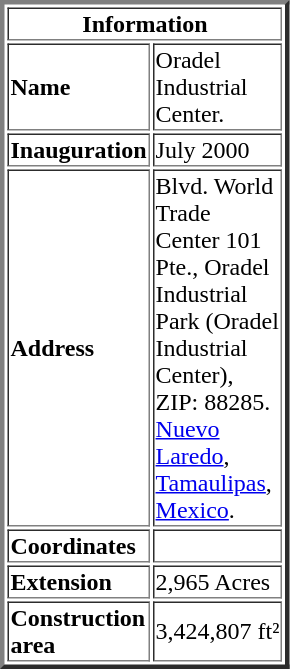<table class="floatright" width="120px" border="3">
<tr>
<th colspan="2">Information</th>
</tr>
<tr>
<td><strong>Name</strong></td>
<td>Oradel Industrial Center.</td>
</tr>
<tr>
<td><strong>Inauguration</strong></td>
<td>July 2000</td>
</tr>
<tr>
<td><strong>Address</strong></td>
<td>Blvd. World Trade Center 101 Pte., Oradel Industrial Park (Oradel Industrial Center), ZIP: 88285. <a href='#'>Nuevo Laredo</a>, <a href='#'>Tamaulipas</a>, <a href='#'>Mexico</a>.</td>
</tr>
<tr>
<td><strong>Coordinates</strong></td>
<td></td>
</tr>
<tr>
<td><strong>Extension</strong></td>
<td>2,965 Acres</td>
</tr>
<tr>
<td><strong>Construction area</strong></td>
<td>3,424,807 ft²</td>
</tr>
</table>
